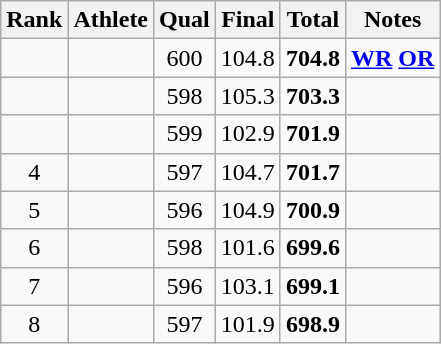<table class="wikitable sortable" style="text-align: center">
<tr>
<th>Rank</th>
<th>Athlete</th>
<th>Qual</th>
<th>Final</th>
<th>Total</th>
<th>Notes</th>
</tr>
<tr>
<td></td>
<td align=left></td>
<td>600</td>
<td>104.8</td>
<td><strong>704.8</strong></td>
<td><strong><a href='#'>WR</a> <a href='#'>OR</a></strong></td>
</tr>
<tr>
<td></td>
<td align=left></td>
<td>598</td>
<td>105.3</td>
<td><strong>703.3</strong></td>
<td></td>
</tr>
<tr>
<td></td>
<td align=left></td>
<td>599</td>
<td>102.9</td>
<td><strong>701.9</strong></td>
<td></td>
</tr>
<tr>
<td>4</td>
<td align=left></td>
<td>597</td>
<td>104.7</td>
<td><strong>701.7</strong></td>
<td></td>
</tr>
<tr>
<td>5</td>
<td align=left></td>
<td>596</td>
<td>104.9</td>
<td><strong>700.9</strong></td>
<td></td>
</tr>
<tr>
<td>6</td>
<td align=left></td>
<td>598</td>
<td>101.6</td>
<td><strong>699.6</strong></td>
<td></td>
</tr>
<tr>
<td>7</td>
<td align=left></td>
<td>596</td>
<td>103.1</td>
<td><strong>699.1</strong></td>
<td></td>
</tr>
<tr>
<td>8</td>
<td align=left></td>
<td>597</td>
<td>101.9</td>
<td><strong>698.9</strong></td>
<td></td>
</tr>
</table>
